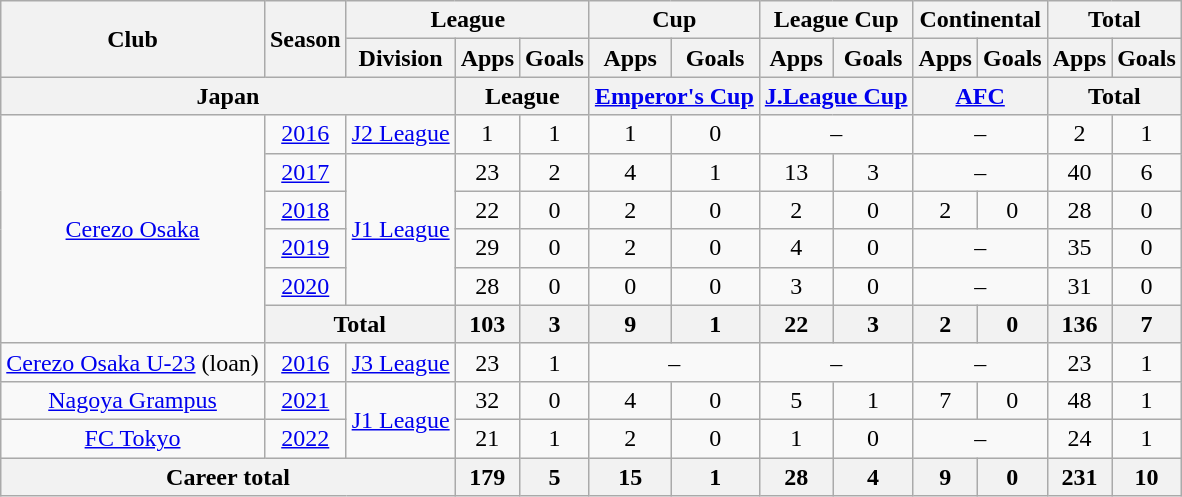<table class="wikitable" style="text-align:center;">
<tr>
<th rowspan=2>Club</th>
<th rowspan=2>Season</th>
<th colspan=3>League</th>
<th colspan=2>Cup</th>
<th colspan=2>League Cup</th>
<th colspan=2>Continental</th>
<th colspan=2>Total</th>
</tr>
<tr>
<th>Division</th>
<th>Apps</th>
<th>Goals</th>
<th>Apps</th>
<th>Goals</th>
<th>Apps</th>
<th>Goals</th>
<th>Apps</th>
<th>Goals</th>
<th>Apps</th>
<th>Goals</th>
</tr>
<tr>
<th colspan=3>Japan</th>
<th colspan=2>League</th>
<th colspan=2><a href='#'>Emperor's Cup</a></th>
<th colspan=2><a href='#'>J.League Cup</a></th>
<th colspan=2><a href='#'>AFC</a></th>
<th colspan=2>Total</th>
</tr>
<tr>
<td rowspan="6"><a href='#'>Cerezo Osaka</a></td>
<td><a href='#'>2016</a></td>
<td><a href='#'>J2 League</a></td>
<td>1</td>
<td>1</td>
<td>1</td>
<td>0</td>
<td colspan="2">–</td>
<td colspan="2">–</td>
<td>2</td>
<td>1</td>
</tr>
<tr>
<td><a href='#'>2017</a></td>
<td rowspan="4"><a href='#'>J1 League</a></td>
<td>23</td>
<td>2</td>
<td>4</td>
<td>1</td>
<td>13</td>
<td>3</td>
<td colspan="2">–</td>
<td>40</td>
<td>6</td>
</tr>
<tr>
<td><a href='#'>2018</a></td>
<td>22</td>
<td>0</td>
<td>2</td>
<td>0</td>
<td>2</td>
<td>0</td>
<td>2</td>
<td>0</td>
<td>28</td>
<td>0</td>
</tr>
<tr>
<td><a href='#'>2019</a></td>
<td>29</td>
<td>0</td>
<td>2</td>
<td>0</td>
<td>4</td>
<td>0</td>
<td colspan="2">–</td>
<td>35</td>
<td>0</td>
</tr>
<tr>
<td><a href='#'>2020</a></td>
<td>28</td>
<td>0</td>
<td>0</td>
<td>0</td>
<td>3</td>
<td>0</td>
<td colspan="2">–</td>
<td>31</td>
<td>0</td>
</tr>
<tr>
<th colspan="2">Total</th>
<th>103</th>
<th>3</th>
<th>9</th>
<th>1</th>
<th>22</th>
<th>3</th>
<th>2</th>
<th>0</th>
<th>136</th>
<th>7</th>
</tr>
<tr>
<td><a href='#'>Cerezo Osaka U-23</a> (loan)</td>
<td><a href='#'>2016</a></td>
<td><a href='#'>J3 League</a></td>
<td>23</td>
<td>1</td>
<td colspan="2">–</td>
<td colspan="2">–</td>
<td colspan="2">–</td>
<td>23</td>
<td>1</td>
</tr>
<tr>
<td><a href='#'>Nagoya Grampus</a></td>
<td><a href='#'>2021</a></td>
<td rowspan="2"><a href='#'>J1 League</a></td>
<td>32</td>
<td>0</td>
<td>4</td>
<td>0</td>
<td>5</td>
<td>1</td>
<td>7</td>
<td>0</td>
<td>48</td>
<td>1</td>
</tr>
<tr>
<td><a href='#'>FC Tokyo</a></td>
<td><a href='#'>2022</a></td>
<td>21</td>
<td>1</td>
<td>2</td>
<td>0</td>
<td>1</td>
<td>0</td>
<td colspan="2">–</td>
<td>24</td>
<td>1</td>
</tr>
<tr>
<th colspan=3>Career total</th>
<th>179</th>
<th>5</th>
<th>15</th>
<th>1</th>
<th>28</th>
<th>4</th>
<th>9</th>
<th>0</th>
<th>231</th>
<th>10</th>
</tr>
</table>
